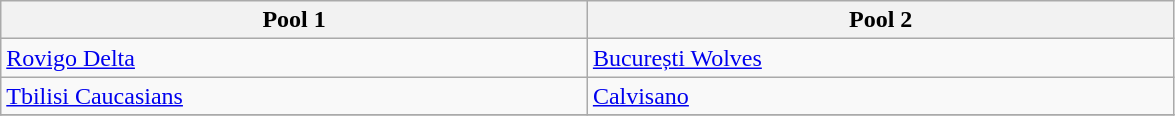<table class="wikitable">
<tr>
<th width=16%>Pool 1</th>
<th width=16%>Pool 2</th>
</tr>
<tr>
<td> <a href='#'>Rovigo Delta</a></td>
<td> <a href='#'>București Wolves</a></td>
</tr>
<tr>
<td> <a href='#'>Tbilisi Caucasians</a></td>
<td> <a href='#'>Calvisano</a></td>
</tr>
<tr valign=top>
</tr>
</table>
